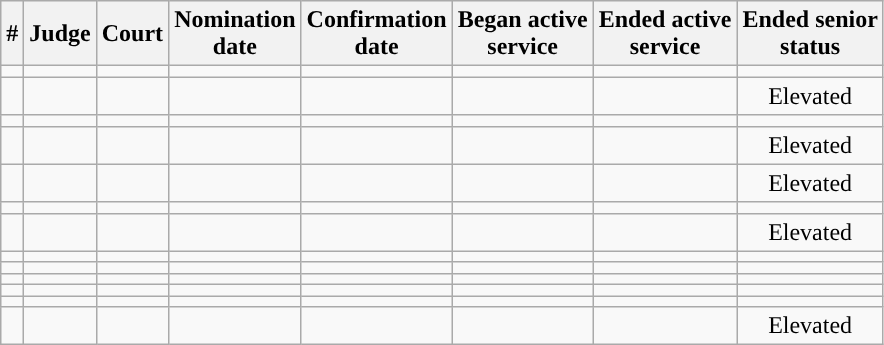<table class="sortable wikitable">
<tr bgcolor="#ececec">
<th>#</th>
<th>Judge</th>
<th>Court<br></th>
<th>Nomination<br>date</th>
<th>Confirmation<br>date</th>
<th>Began active<br>service</th>
<th>Ended active<br>service</th>
<th>Ended senior<br>status</th>
</tr>
<tr>
<td></td>
<td></td>
<td></td>
<td></td>
<td></td>
<td></td>
<td></td>
<td align="center"></td>
</tr>
<tr>
<td></td>
<td></td>
<td></td>
<td></td>
<td></td>
<td></td>
<td></td>
<td align="center">Elevated</td>
</tr>
<tr>
<td></td>
<td></td>
<td></td>
<td></td>
<td></td>
<td></td>
<td></td>
<td align="center"></td>
</tr>
<tr>
<td></td>
<td></td>
<td></td>
<td></td>
<td></td>
<td></td>
<td></td>
<td align="center">Elevated</td>
</tr>
<tr>
<td></td>
<td></td>
<td></td>
<td></td>
<td></td>
<td></td>
<td></td>
<td align="center">Elevated</td>
</tr>
<tr>
<td></td>
<td></td>
<td></td>
<td></td>
<td></td>
<td></td>
<td></td>
<td align="center"></td>
</tr>
<tr>
<td></td>
<td></td>
<td></td>
<td></td>
<td></td>
<td></td>
<td></td>
<td align="center">Elevated</td>
</tr>
<tr>
<td></td>
<td></td>
<td></td>
<td></td>
<td></td>
<td></td>
<td></td>
<td align="center"></td>
</tr>
<tr>
<td></td>
<td></td>
<td></td>
<td></td>
<td></td>
<td></td>
<td></td>
<td align="center"></td>
</tr>
<tr>
<td></td>
<td></td>
<td></td>
<td></td>
<td></td>
<td></td>
<td></td>
<td align="center"></td>
</tr>
<tr>
<td></td>
<td></td>
<td></td>
<td></td>
<td></td>
<td></td>
<td></td>
<td align="center"></td>
</tr>
<tr>
<td></td>
<td></td>
<td></td>
<td></td>
<td></td>
<td></td>
<td></td>
<td align="center"></td>
</tr>
<tr>
<td></td>
<td></td>
<td></td>
<td></td>
<td></td>
<td></td>
<td></td>
<td align="center">Elevated</td>
</tr>
</table>
